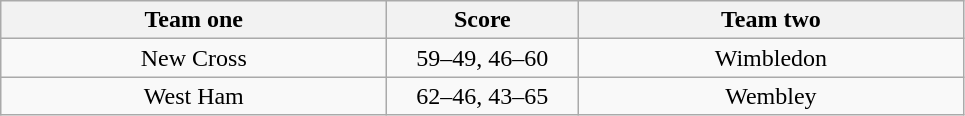<table class="wikitable" style="text-align: center">
<tr>
<th width=250>Team one</th>
<th width=120>Score</th>
<th width=250>Team two</th>
</tr>
<tr>
<td>New Cross</td>
<td>59–49, 46–60</td>
<td>Wimbledon</td>
</tr>
<tr>
<td>West Ham</td>
<td>62–46, 43–65</td>
<td>Wembley</td>
</tr>
</table>
